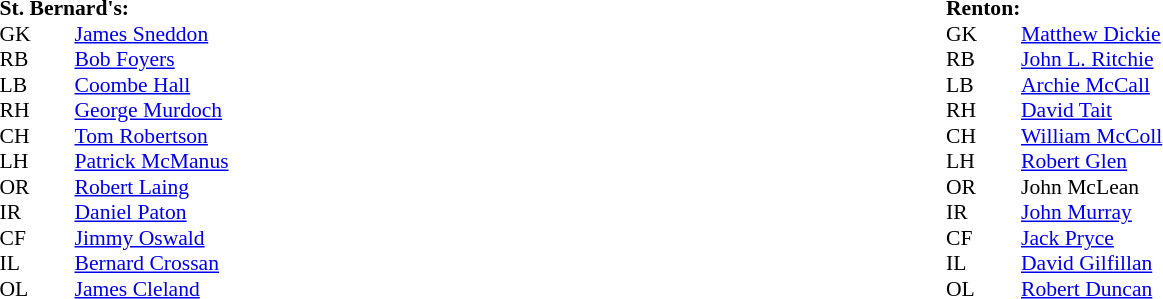<table width="100%">
<tr>
<td valign="top" width="50%"><br><table style="font-size: 90%" cellspacing="0" cellpadding="0">
<tr>
<td colspan="4"><strong>St. Bernard's:</strong></td>
</tr>
<tr>
<th width="25"></th>
<th width="25"></th>
</tr>
<tr>
<td>GK</td>
<td></td>
<td><a href='#'>James Sneddon</a></td>
</tr>
<tr>
<td>RB</td>
<td></td>
<td><a href='#'>Bob Foyers</a></td>
</tr>
<tr>
<td>LB</td>
<td></td>
<td><a href='#'>Coombe Hall</a></td>
</tr>
<tr>
<td>RH</td>
<td></td>
<td><a href='#'>George Murdoch</a></td>
</tr>
<tr>
<td>CH</td>
<td></td>
<td><a href='#'>Tom Robertson</a></td>
</tr>
<tr>
<td>LH</td>
<td></td>
<td><a href='#'>Patrick McManus</a></td>
</tr>
<tr>
<td>OR</td>
<td></td>
<td><a href='#'>Robert Laing</a></td>
</tr>
<tr>
<td>IR</td>
<td></td>
<td><a href='#'>Daniel Paton</a></td>
</tr>
<tr>
<td>CF</td>
<td></td>
<td><a href='#'>Jimmy Oswald</a></td>
</tr>
<tr>
<td>IL</td>
<td></td>
<td><a href='#'>Bernard Crossan</a></td>
</tr>
<tr>
<td>OL</td>
<td></td>
<td><a href='#'>James Cleland</a></td>
</tr>
</table>
</td>
<td valign="top" width="50%"><br><table style="font-size: 90%" cellspacing="0" cellpadding="0">
<tr>
<td colspan="4"><strong>Renton:</strong></td>
</tr>
<tr>
<th width="25"></th>
<th width="25"></th>
</tr>
<tr>
<td>GK</td>
<td></td>
<td><a href='#'>Matthew Dickie</a></td>
</tr>
<tr>
<td>RB</td>
<td></td>
<td><a href='#'>John L. Ritchie</a></td>
</tr>
<tr>
<td>LB</td>
<td></td>
<td><a href='#'>Archie McCall</a></td>
</tr>
<tr>
<td>RH</td>
<td></td>
<td><a href='#'>David Tait</a></td>
</tr>
<tr>
<td>CH</td>
<td></td>
<td><a href='#'>William McColl</a></td>
</tr>
<tr>
<td>LH</td>
<td></td>
<td><a href='#'>Robert Glen</a></td>
</tr>
<tr>
<td>OR</td>
<td></td>
<td>John McLean</td>
</tr>
<tr>
<td>IR</td>
<td></td>
<td><a href='#'>John Murray</a></td>
</tr>
<tr>
<td>CF</td>
<td></td>
<td><a href='#'>Jack Pryce</a></td>
</tr>
<tr>
<td>IL</td>
<td></td>
<td><a href='#'>David Gilfillan</a></td>
</tr>
<tr>
<td>OL</td>
<td></td>
<td><a href='#'>Robert Duncan</a></td>
</tr>
</table>
</td>
</tr>
</table>
